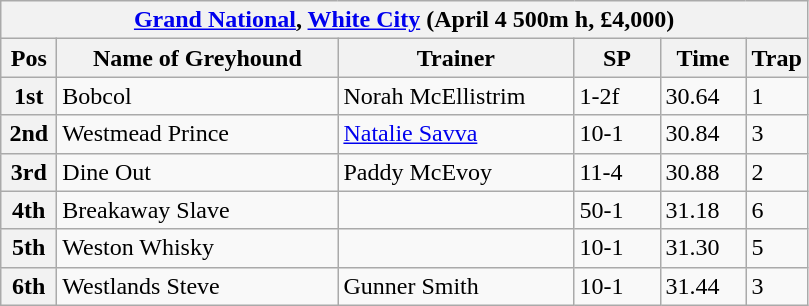<table class="wikitable">
<tr>
<th colspan="6"><a href='#'>Grand National</a>, <a href='#'>White City</a> (April 4 500m h, £4,000)</th>
</tr>
<tr>
<th width=30>Pos</th>
<th width=180>Name of Greyhound</th>
<th width=150>Trainer</th>
<th width=50>SP</th>
<th width=50>Time</th>
<th width=30>Trap</th>
</tr>
<tr>
<th>1st</th>
<td>Bobcol</td>
<td>Norah McEllistrim</td>
<td>1-2f</td>
<td>30.64</td>
<td>1</td>
</tr>
<tr>
<th>2nd</th>
<td>Westmead Prince</td>
<td><a href='#'>Natalie Savva</a></td>
<td>10-1</td>
<td>30.84</td>
<td>3</td>
</tr>
<tr>
<th>3rd</th>
<td>Dine Out</td>
<td>Paddy McEvoy</td>
<td>11-4</td>
<td>30.88</td>
<td>2</td>
</tr>
<tr>
<th>4th</th>
<td>Breakaway Slave</td>
<td></td>
<td>50-1</td>
<td>31.18</td>
<td>6</td>
</tr>
<tr>
<th>5th</th>
<td>Weston Whisky</td>
<td></td>
<td>10-1</td>
<td>31.30</td>
<td>5</td>
</tr>
<tr>
<th>6th</th>
<td>Westlands Steve</td>
<td>Gunner Smith</td>
<td>10-1</td>
<td>31.44</td>
<td>3</td>
</tr>
</table>
